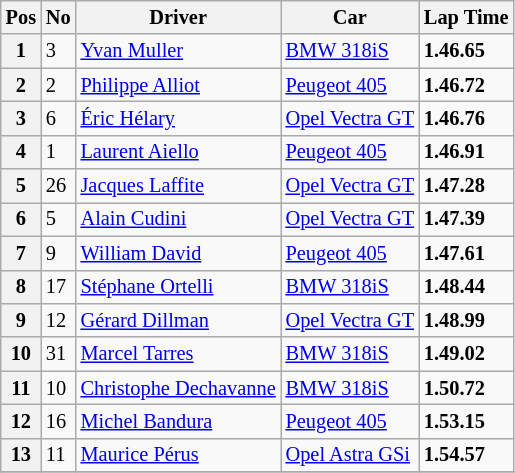<table class="wikitable" style="font-size: 85%;">
<tr>
<th>Pos</th>
<th>No</th>
<th>Driver</th>
<th>Car</th>
<th>Lap Time</th>
</tr>
<tr>
<th>1</th>
<td>3</td>
<td> <a href='#'>Yvan Muller</a></td>
<td><a href='#'>BMW 318iS</a></td>
<td><strong>1.46.65</strong></td>
</tr>
<tr>
<th>2</th>
<td>2</td>
<td> <a href='#'>Philippe Alliot</a></td>
<td><a href='#'>Peugeot 405</a></td>
<td><strong>1.46.72</strong></td>
</tr>
<tr>
<th>3</th>
<td>6</td>
<td> <a href='#'>Éric Hélary</a></td>
<td><a href='#'> Opel Vectra GT</a></td>
<td><strong>1.46.76</strong></td>
</tr>
<tr>
<th>4</th>
<td>1</td>
<td> <a href='#'>Laurent Aiello</a></td>
<td><a href='#'>Peugeot 405</a></td>
<td><strong>1.46.91</strong></td>
</tr>
<tr>
<th>5</th>
<td>26</td>
<td> <a href='#'>Jacques Laffite</a></td>
<td><a href='#'> Opel Vectra GT</a></td>
<td><strong>1.47.28</strong></td>
</tr>
<tr>
<th>6</th>
<td>5</td>
<td> <a href='#'>Alain Cudini</a></td>
<td><a href='#'> Opel Vectra GT</a></td>
<td><strong>1.47.39</strong></td>
</tr>
<tr>
<th>7</th>
<td>9</td>
<td> <a href='#'>William David</a></td>
<td><a href='#'>Peugeot 405</a></td>
<td><strong>1.47.61</strong></td>
</tr>
<tr>
<th>8</th>
<td>17</td>
<td> <a href='#'>Stéphane Ortelli</a></td>
<td><a href='#'>BMW 318iS</a></td>
<td><strong>1.48.44</strong></td>
</tr>
<tr>
<th>9</th>
<td>12</td>
<td> <a href='#'>Gérard Dillman</a></td>
<td><a href='#'> Opel Vectra GT</a></td>
<td><strong>1.48.99</strong></td>
</tr>
<tr>
<th>10</th>
<td>31</td>
<td> <a href='#'>Marcel Tarres</a></td>
<td><a href='#'>BMW 318iS</a></td>
<td><strong>1.49.02</strong></td>
</tr>
<tr>
<th>11</th>
<td>10</td>
<td> <a href='#'>Christophe Dechavanne</a></td>
<td><a href='#'>BMW 318iS</a></td>
<td><strong>1.50.72</strong></td>
</tr>
<tr>
<th>12</th>
<td>16</td>
<td> <a href='#'>Michel Bandura</a></td>
<td><a href='#'>Peugeot 405</a></td>
<td><strong>1.53.15</strong></td>
</tr>
<tr>
<th>13</th>
<td>11</td>
<td> <a href='#'>Maurice Pérus</a></td>
<td><a href='#'>Opel Astra GSi</a></td>
<td><strong>1.54.57</strong></td>
</tr>
<tr>
</tr>
</table>
